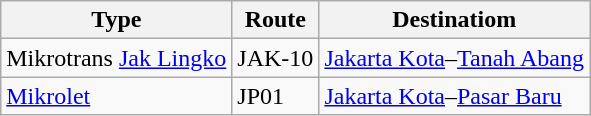<table class="wikitable">
<tr>
<th>Type</th>
<th>Route</th>
<th>Destinatiom</th>
</tr>
<tr>
<td>Mikrotrans <a href='#'>Jak Lingko</a></td>
<td>JAK-10</td>
<td><a href='#'>Jakarta Kota</a>–<a href='#'>Tanah Abang</a></td>
</tr>
<tr>
<td><a href='#'>Mikrolet</a></td>
<td>JP01</td>
<td><a href='#'>Jakarta Kota</a>–<a href='#'>Pasar Baru</a></td>
</tr>
</table>
